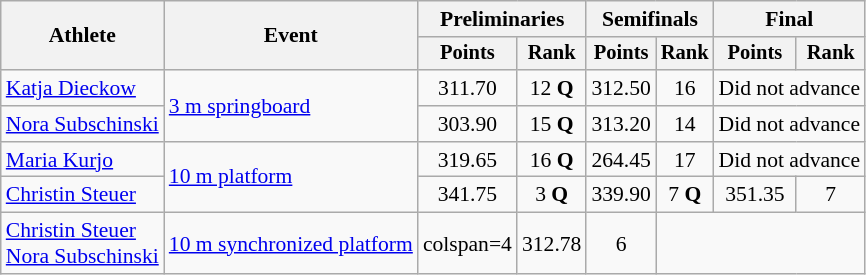<table class="wikitable" style="font-size:90%">
<tr>
<th rowspan=2>Athlete</th>
<th rowspan=2>Event</th>
<th colspan=2>Preliminaries</th>
<th colspan=2>Semifinals</th>
<th colspan=2>Final</th>
</tr>
<tr style="font-size:95%">
<th>Points</th>
<th>Rank</th>
<th>Points</th>
<th>Rank</th>
<th>Points</th>
<th>Rank</th>
</tr>
<tr align=center>
<td align=left><a href='#'>Katja Dieckow</a></td>
<td align=left rowspan=2><a href='#'>3 m springboard</a></td>
<td>311.70</td>
<td>12 <strong>Q</strong></td>
<td>312.50</td>
<td>16</td>
<td colspan=2>Did not advance</td>
</tr>
<tr align=center>
<td align=left><a href='#'>Nora Subschinski</a></td>
<td>303.90</td>
<td>15 <strong>Q</strong></td>
<td>313.20</td>
<td>14</td>
<td colspan=2>Did not advance</td>
</tr>
<tr align=center>
<td align=left><a href='#'>Maria Kurjo</a></td>
<td align=left rowspan=2><a href='#'>10 m platform</a></td>
<td>319.65</td>
<td>16 <strong>Q</strong></td>
<td>264.45</td>
<td>17</td>
<td colspan=2>Did not advance</td>
</tr>
<tr align=center>
<td align=left><a href='#'>Christin Steuer</a></td>
<td>341.75</td>
<td>3 <strong>Q</strong></td>
<td>339.90</td>
<td>7 <strong>Q</strong></td>
<td>351.35</td>
<td>7</td>
</tr>
<tr align=center>
<td align=left><a href='#'>Christin Steuer</a><br><a href='#'>Nora Subschinski</a></td>
<td align=left><a href='#'>10 m synchronized platform</a></td>
<td>colspan=4 </td>
<td>312.78</td>
<td>6</td>
</tr>
</table>
